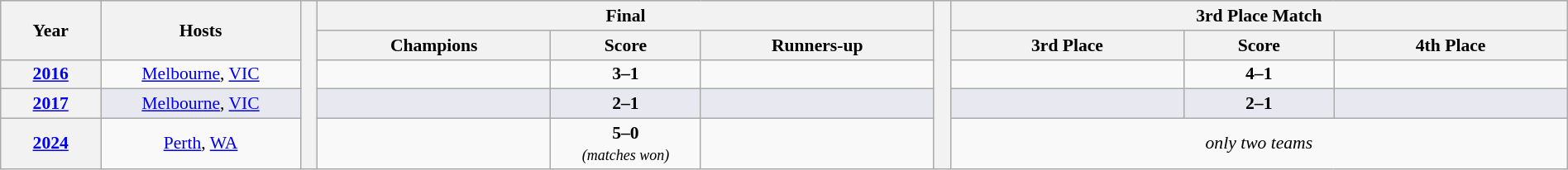<table class="wikitable" style="font-size:90%; width: 100%; text-align: center;">
<tr bgcolor=#c1d8ff>
<th rowspan=2 width=6%>Year</th>
<th rowspan=2 width=12%>Hosts</th>
<th width=1% rowspan=30 bgcolor=ffffff></th>
<th colspan=3>Final</th>
<th width=1% rowspan=30 bgcolor=ffffff></th>
<th colspan=3>3rd Place Match</th>
</tr>
<tr bgcolor=#efefef>
<th width=14%>Champions</th>
<th width=9%>Score</th>
<th width=14%>Runners-up</th>
<th width=14%>3rd Place</th>
<th width=9%>Score</th>
<th width=14%>4th Place</th>
</tr>
<tr>
<th><a href='#'>2016</a></th>
<td><a href='#'>Melbourne</a>, <a href='#'>VIC</a></td>
<td><strong></strong></td>
<td><strong>3–1</strong></td>
<td></td>
<td></td>
<td><strong>4–1</strong></td>
<td></td>
</tr>
<tr bgcolor=#E8E8F0>
<th><a href='#'>2017</a></th>
<td><a href='#'>Melbourne</a>, <a href='#'>VIC</a></td>
<td><strong></strong></td>
<td><strong>2–1</strong></td>
<td></td>
<td></td>
<td><strong>2–1</strong></td>
<td></td>
</tr>
<tr>
<th><a href='#'>2024</a></th>
<td><a href='#'>Perth</a>, <a href='#'>WA</a></td>
<td><strong></strong></td>
<td><strong>5–0</strong><br><small><em>(matches won)</em></small></td>
<td></td>
<td colspan=3><em>only two teams</em></td>
</tr>
</table>
